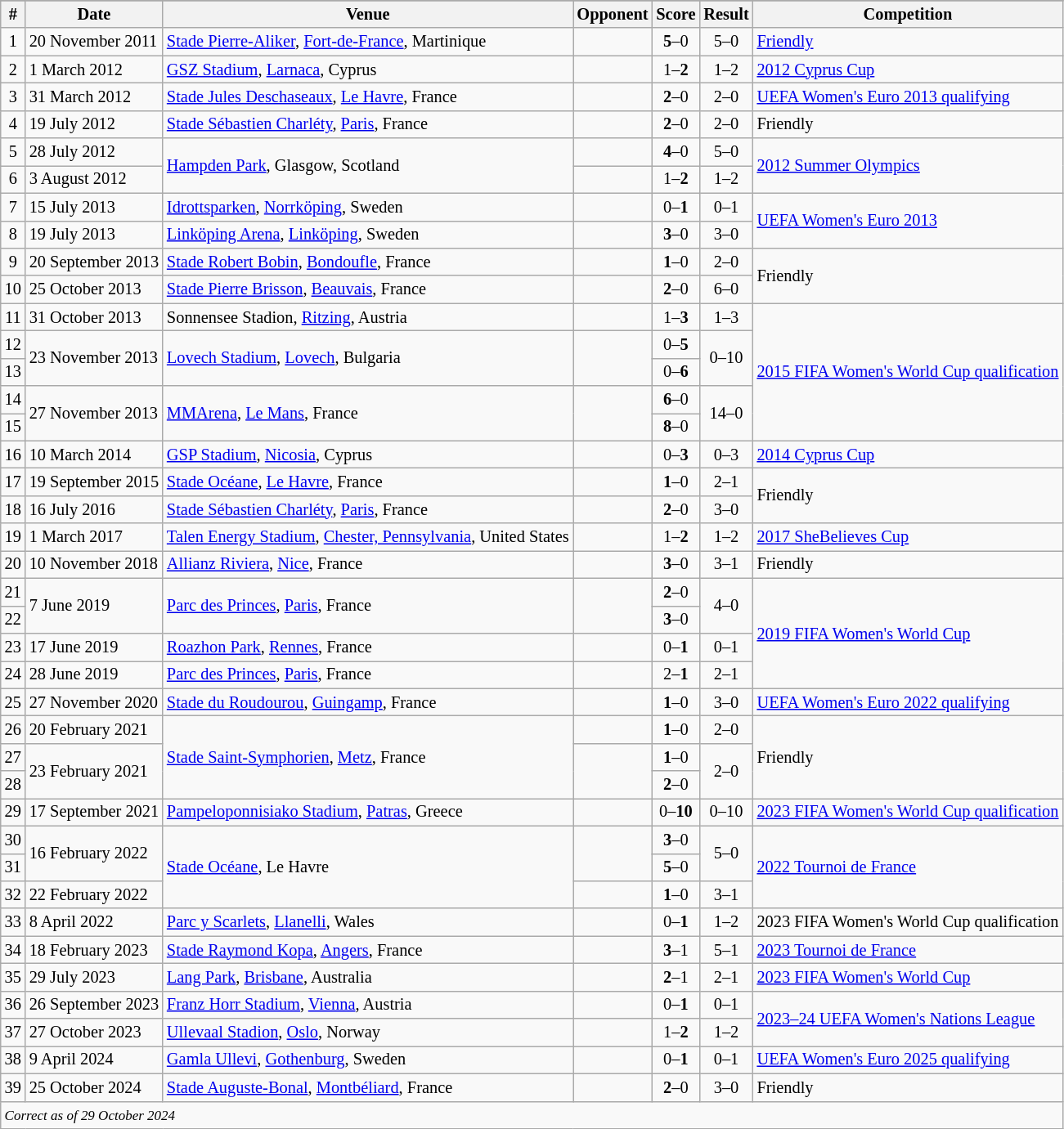<table class="wikitable" style="font-size:85%">
<tr>
</tr>
<tr>
<th>#</th>
<th>Date</th>
<th>Venue</th>
<th>Opponent</th>
<th>Score</th>
<th>Result</th>
<th>Competition</th>
</tr>
<tr>
<td align="center">1</td>
<td>20 November 2011</td>
<td><a href='#'>Stade Pierre-Aliker</a>, <a href='#'>Fort-de-France</a>, Martinique</td>
<td></td>
<td align="center"><strong>5</strong>–0</td>
<td align="center">5–0</td>
<td><a href='#'>Friendly</a></td>
</tr>
<tr>
<td align="center">2</td>
<td>1 March 2012</td>
<td><a href='#'>GSZ Stadium</a>, <a href='#'>Larnaca</a>, Cyprus</td>
<td></td>
<td align="center">1–<strong>2</strong></td>
<td align="center">1–2</td>
<td><a href='#'>2012 Cyprus Cup</a></td>
</tr>
<tr>
<td align="center">3</td>
<td>31 March 2012</td>
<td><a href='#'>Stade Jules Deschaseaux</a>, <a href='#'>Le Havre</a>, France</td>
<td></td>
<td align="center"><strong>2</strong>–0</td>
<td align="center">2–0</td>
<td><a href='#'>UEFA Women's Euro 2013 qualifying</a></td>
</tr>
<tr>
<td align="center">4</td>
<td>19 July 2012</td>
<td><a href='#'>Stade Sébastien Charléty</a>, <a href='#'>Paris</a>, France</td>
<td></td>
<td align="center"><strong>2</strong>–0</td>
<td align="center">2–0</td>
<td>Friendly</td>
</tr>
<tr>
<td align="center">5</td>
<td>28 July 2012</td>
<td rowspan="2"><a href='#'>Hampden Park</a>, Glasgow, Scotland</td>
<td></td>
<td align="center"><strong>4</strong>–0</td>
<td align="center">5–0</td>
<td rowspan="2"><a href='#'>2012 Summer Olympics</a></td>
</tr>
<tr>
<td align="center">6</td>
<td>3 August 2012</td>
<td></td>
<td align="center">1–<strong>2</strong></td>
<td align="center">1–2</td>
</tr>
<tr>
<td align="center">7</td>
<td>15 July 2013</td>
<td><a href='#'>Idrottsparken</a>, <a href='#'>Norrköping</a>, Sweden</td>
<td></td>
<td align="center">0–<strong>1</strong></td>
<td align="center">0–1</td>
<td rowspan="2"><a href='#'>UEFA Women's Euro 2013</a></td>
</tr>
<tr>
<td align="center">8</td>
<td>19 July 2013</td>
<td><a href='#'>Linköping Arena</a>, <a href='#'>Linköping</a>, Sweden</td>
<td></td>
<td align="center"><strong>3</strong>–0</td>
<td align="center">3–0</td>
</tr>
<tr>
<td align="center">9</td>
<td>20 September 2013</td>
<td><a href='#'>Stade Robert Bobin</a>, <a href='#'>Bondoufle</a>, France</td>
<td></td>
<td align="center"><strong>1</strong>–0</td>
<td align="center">2–0</td>
<td rowspan="2">Friendly</td>
</tr>
<tr>
<td align="center">10</td>
<td>25 October 2013</td>
<td><a href='#'>Stade Pierre Brisson</a>, <a href='#'>Beauvais</a>, France</td>
<td></td>
<td align="center"><strong>2</strong>–0</td>
<td align="center">6–0</td>
</tr>
<tr>
<td align="center">11</td>
<td>31 October 2013</td>
<td>Sonnensee Stadion, <a href='#'>Ritzing</a>, Austria</td>
<td></td>
<td align="center">1–<strong>3</strong></td>
<td align="center">1–3</td>
<td rowspan="5"><a href='#'>2015 FIFA Women's World Cup qualification</a></td>
</tr>
<tr>
<td align="center">12</td>
<td rowspan="2">23 November 2013</td>
<td rowspan="2"><a href='#'>Lovech Stadium</a>, <a href='#'>Lovech</a>, Bulgaria</td>
<td rowspan="2"></td>
<td align="center">0–<strong>5</strong></td>
<td align="center" rowspan="2">0–10</td>
</tr>
<tr>
<td align="center">13</td>
<td align="center">0–<strong>6</strong></td>
</tr>
<tr>
<td align="center">14</td>
<td rowspan="2">27 November 2013</td>
<td rowspan="2"><a href='#'>MMArena</a>, <a href='#'>Le Mans</a>, France</td>
<td rowspan=2></td>
<td align="center"><strong>6</strong>–0</td>
<td align="center" rowspan="2">14–0</td>
</tr>
<tr>
<td align="center">15</td>
<td align="center"><strong>8</strong>–0</td>
</tr>
<tr>
<td align="center">16</td>
<td>10 March 2014</td>
<td><a href='#'>GSP Stadium</a>, <a href='#'>Nicosia</a>, Cyprus</td>
<td></td>
<td align="center">0–<strong>3</strong></td>
<td align="center">0–3</td>
<td><a href='#'>2014 Cyprus Cup</a></td>
</tr>
<tr>
<td align="center">17</td>
<td>19 September 2015</td>
<td><a href='#'>Stade Océane</a>, <a href='#'>Le Havre</a>, France</td>
<td></td>
<td align="center"><strong>1</strong>–0</td>
<td align="center">2–1</td>
<td rowspan="2">Friendly</td>
</tr>
<tr>
<td align="center">18</td>
<td>16 July 2016</td>
<td><a href='#'>Stade Sébastien Charléty</a>, <a href='#'>Paris</a>, France</td>
<td></td>
<td align="center"><strong>2</strong>–0</td>
<td align="center">3–0</td>
</tr>
<tr>
<td align="center">19</td>
<td>1 March 2017</td>
<td><a href='#'>Talen Energy Stadium</a>, <a href='#'>Chester, Pennsylvania</a>, United States</td>
<td></td>
<td align="center">1–<strong>2</strong></td>
<td align="center">1–2</td>
<td><a href='#'>2017 SheBelieves Cup</a></td>
</tr>
<tr>
<td align="center">20</td>
<td>10 November 2018</td>
<td><a href='#'>Allianz Riviera</a>, <a href='#'>Nice</a>, France</td>
<td></td>
<td align="center"><strong>3</strong>–0</td>
<td align="center">3–1</td>
<td>Friendly</td>
</tr>
<tr>
<td align="center">21</td>
<td rowspan="2">7 June 2019</td>
<td rowspan="2"><a href='#'>Parc des Princes</a>, <a href='#'>Paris</a>, France</td>
<td rowspan="2"></td>
<td align="center"><strong>2</strong>–0</td>
<td align="center" rowspan="2">4–0</td>
<td rowspan="4"><a href='#'>2019 FIFA Women's World Cup</a></td>
</tr>
<tr>
<td align="center">22</td>
<td align="center"><strong>3</strong>–0</td>
</tr>
<tr>
<td align="center">23</td>
<td>17 June 2019</td>
<td><a href='#'>Roazhon Park</a>, <a href='#'>Rennes</a>, France</td>
<td></td>
<td align="center">0–<strong>1</strong></td>
<td align="center">0–1</td>
</tr>
<tr>
<td align="center">24</td>
<td>28 June 2019</td>
<td><a href='#'>Parc des Princes</a>, <a href='#'>Paris</a>, France</td>
<td></td>
<td align="center">2–<strong>1</strong></td>
<td align="center">2–1</td>
</tr>
<tr>
<td align="center">25</td>
<td>27 November 2020</td>
<td><a href='#'>Stade du Roudourou</a>, <a href='#'>Guingamp</a>, France</td>
<td></td>
<td align="center"><strong>1</strong>–0</td>
<td align="center">3–0</td>
<td><a href='#'>UEFA Women's Euro 2022 qualifying</a></td>
</tr>
<tr>
<td align="center">26</td>
<td>20 February 2021</td>
<td rowspan="3"><a href='#'>Stade Saint-Symphorien</a>, <a href='#'>Metz</a>, France</td>
<td></td>
<td align="center"><strong>1</strong>–0</td>
<td align="center">2–0</td>
<td rowspan="3">Friendly</td>
</tr>
<tr>
<td align="center">27</td>
<td rowspan="2">23 February 2021</td>
<td rowspan=2></td>
<td align="center"><strong>1</strong>–0</td>
<td align="center" rowspan="2">2–0</td>
</tr>
<tr>
<td align="center">28</td>
<td align="center"><strong>2</strong>–0</td>
</tr>
<tr>
<td align="center">29</td>
<td>17 September 2021</td>
<td><a href='#'>Pampeloponnisiako Stadium</a>, <a href='#'>Patras</a>, Greece</td>
<td></td>
<td align=center>0–<strong>10</strong></td>
<td align=center>0–10</td>
<td><a href='#'>2023 FIFA Women's World Cup qualification</a></td>
</tr>
<tr>
<td align="center">30</td>
<td rowspan="2">16 February 2022</td>
<td rowspan="3"><a href='#'>Stade Océane</a>, Le Havre</td>
<td rowspan="2"></td>
<td align=center><strong>3</strong>–0</td>
<td rowspan="2" align=center>5–0</td>
<td rowspan="3"><a href='#'>2022 Tournoi de France</a></td>
</tr>
<tr>
<td align="center">31</td>
<td align=center><strong>5</strong>–0</td>
</tr>
<tr>
<td align="center">32</td>
<td>22 February 2022</td>
<td></td>
<td align=center><strong>1</strong>–0</td>
<td align=center>3–1</td>
</tr>
<tr>
<td align="center">33</td>
<td>8 April 2022</td>
<td><a href='#'>Parc y Scarlets</a>, <a href='#'>Llanelli</a>, Wales</td>
<td></td>
<td align=center>0–<strong>1</strong></td>
<td align=center>1–2</td>
<td>2023 FIFA Women's World Cup qualification</td>
</tr>
<tr>
<td align="center">34</td>
<td>18 February 2023</td>
<td><a href='#'>Stade Raymond Kopa</a>, <a href='#'>Angers</a>, France</td>
<td></td>
<td align=center><strong>3</strong>–1</td>
<td align=center>5–1</td>
<td><a href='#'>2023 Tournoi de France</a></td>
</tr>
<tr>
<td align="center">35</td>
<td>29 July 2023</td>
<td><a href='#'>Lang Park</a>, <a href='#'>Brisbane</a>, Australia</td>
<td></td>
<td align=center><strong>2</strong>–1</td>
<td align=center>2–1</td>
<td><a href='#'>2023 FIFA Women's World Cup</a></td>
</tr>
<tr>
<td align="center">36</td>
<td>26 September 2023</td>
<td><a href='#'>Franz Horr Stadium</a>, <a href='#'>Vienna</a>, Austria</td>
<td></td>
<td align=center>0–<strong>1</strong></td>
<td align=center>0–1</td>
<td rowspan=2><a href='#'>2023–24 UEFA Women's Nations League</a></td>
</tr>
<tr>
<td align="center">37</td>
<td>27 October 2023</td>
<td><a href='#'>Ullevaal Stadion</a>, <a href='#'>Oslo</a>, Norway</td>
<td></td>
<td align=center>1–<strong>2</strong></td>
<td align=center>1–2</td>
</tr>
<tr>
<td align="center">38</td>
<td>9 April 2024</td>
<td><a href='#'>Gamla Ullevi</a>, <a href='#'>Gothenburg</a>, Sweden</td>
<td></td>
<td align=center>0–<strong>1</strong></td>
<td align=center>0–1</td>
<td><a href='#'>UEFA Women's Euro 2025 qualifying</a></td>
</tr>
<tr>
<td align="center">39</td>
<td>25 October 2024</td>
<td><a href='#'>Stade Auguste-Bonal</a>, <a href='#'>Montbéliard</a>, France</td>
<td></td>
<td align=center><strong>2</strong>–0</td>
<td align=center>3–0</td>
<td>Friendly</td>
</tr>
<tr>
<td colspan="12"><small><em>Correct as of 29 October 2024</em></small></td>
</tr>
</table>
